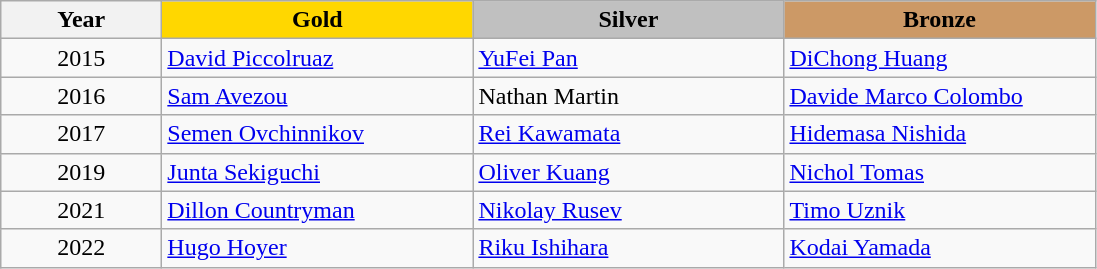<table class="wikitable">
<tr>
<th width="100">Year</th>
<th width="200" style="background:gold;">Gold</th>
<th width="200" style="background:silver;">Silver</th>
<th width="200" style="background:#CC9966;">Bronze</th>
</tr>
<tr>
<td align="center">2015</td>
<td> <a href='#'>David Piccolruaz</a></td>
<td> <a href='#'>YuFei Pan</a></td>
<td> <a href='#'>DiChong Huang</a></td>
</tr>
<tr>
<td align="center">2016</td>
<td> <a href='#'>Sam Avezou</a></td>
<td> Nathan Martin</td>
<td> <a href='#'>Davide Marco Colombo</a></td>
</tr>
<tr>
<td align="center">2017</td>
<td> <a href='#'>Semen Ovchinnikov</a></td>
<td> <a href='#'>Rei Kawamata</a></td>
<td> <a href='#'>Hidemasa Nishida</a></td>
</tr>
<tr>
<td align="center">2019</td>
<td> <a href='#'>Junta Sekiguchi</a></td>
<td> <a href='#'>Oliver Kuang</a></td>
<td> <a href='#'>Nichol Tomas</a></td>
</tr>
<tr>
<td align="center">2021</td>
<td> <a href='#'>Dillon Countryman</a></td>
<td> <a href='#'>Nikolay Rusev</a></td>
<td> <a href='#'>Timo Uznik</a></td>
</tr>
<tr>
<td align="center">2022</td>
<td> <a href='#'>Hugo Hoyer</a></td>
<td> <a href='#'>Riku Ishihara</a></td>
<td> <a href='#'>Kodai Yamada</a></td>
</tr>
</table>
